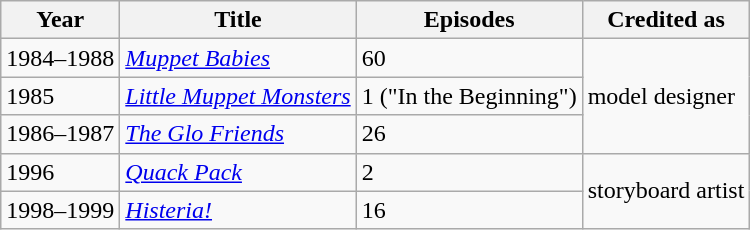<table class="wikitable sortable">
<tr>
<th>Year</th>
<th>Title</th>
<th>Episodes</th>
<th>Credited as</th>
</tr>
<tr>
<td>1984–1988</td>
<td><em><a href='#'>Muppet Babies</a></em></td>
<td>60</td>
<td rowspan="3">model designer</td>
</tr>
<tr>
<td>1985</td>
<td><em><a href='#'>Little Muppet Monsters</a></em></td>
<td>1 ("In the Beginning")</td>
</tr>
<tr>
<td>1986–1987</td>
<td><em><a href='#'>The Glo Friends</a></em></td>
<td>26</td>
</tr>
<tr>
<td>1996</td>
<td><em><a href='#'>Quack Pack</a></em></td>
<td>2</td>
<td rowspan="2">storyboard artist</td>
</tr>
<tr>
<td>1998–1999</td>
<td><em><a href='#'>Histeria!</a></em></td>
<td>16</td>
</tr>
</table>
